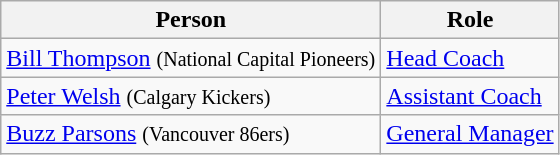<table class="wikitable">
<tr>
<th>Person</th>
<th>Role</th>
</tr>
<tr>
<td> <a href='#'>Bill Thompson</a> <small>(National Capital Pioneers)</small></td>
<td><a href='#'>Head Coach</a></td>
</tr>
<tr>
<td> <a href='#'>Peter Welsh</a> <small>(Calgary Kickers)</small></td>
<td><a href='#'>Assistant Coach</a></td>
</tr>
<tr>
<td> <a href='#'>Buzz Parsons</a> <small>(Vancouver 86ers)</small></td>
<td><a href='#'>General Manager</a></td>
</tr>
</table>
